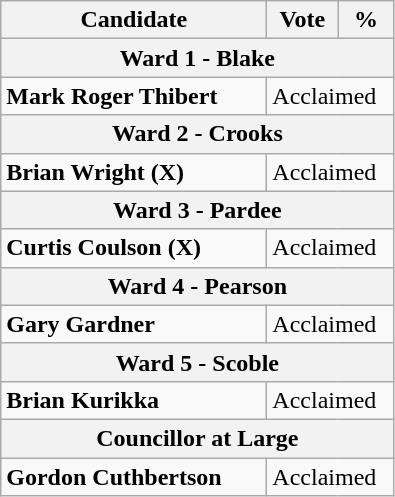<table class="wikitable">
<tr>
<th bgcolor="#DDDDFF" width="170px">Candidate</th>
<th bgcolor="#DDDDFF" width="40px">Vote</th>
<th bgcolor="#DDDDFF" width="30px">%</th>
</tr>
<tr>
<th colspan="3">Ward 1 - Blake</th>
</tr>
<tr>
<td><strong>Mark Roger Thibert</strong></td>
<td colspan="2">Acclaimed</td>
</tr>
<tr>
<th colspan="3">Ward 2 - Crooks</th>
</tr>
<tr>
<td><strong>Brian Wright (X)</strong></td>
<td colspan="2">Acclaimed</td>
</tr>
<tr>
<th colspan="3">Ward 3 - Pardee</th>
</tr>
<tr>
<td><strong>Curtis Coulson (X)</strong></td>
<td colspan="2">Acclaimed</td>
</tr>
<tr>
<th colspan="3">Ward 4 - Pearson</th>
</tr>
<tr>
<td><strong>Gary Gardner</strong></td>
<td colspan="2">Acclaimed</td>
</tr>
<tr>
<th colspan="3">Ward 5 - Scoble</th>
</tr>
<tr>
<td><strong>Brian Kurikka</strong></td>
<td colspan="2">Acclaimed</td>
</tr>
<tr>
<th colspan="3">Councillor at Large</th>
</tr>
<tr>
<td><strong>Gordon Cuthbertson</strong></td>
<td colspan="2">Acclaimed</td>
</tr>
</table>
